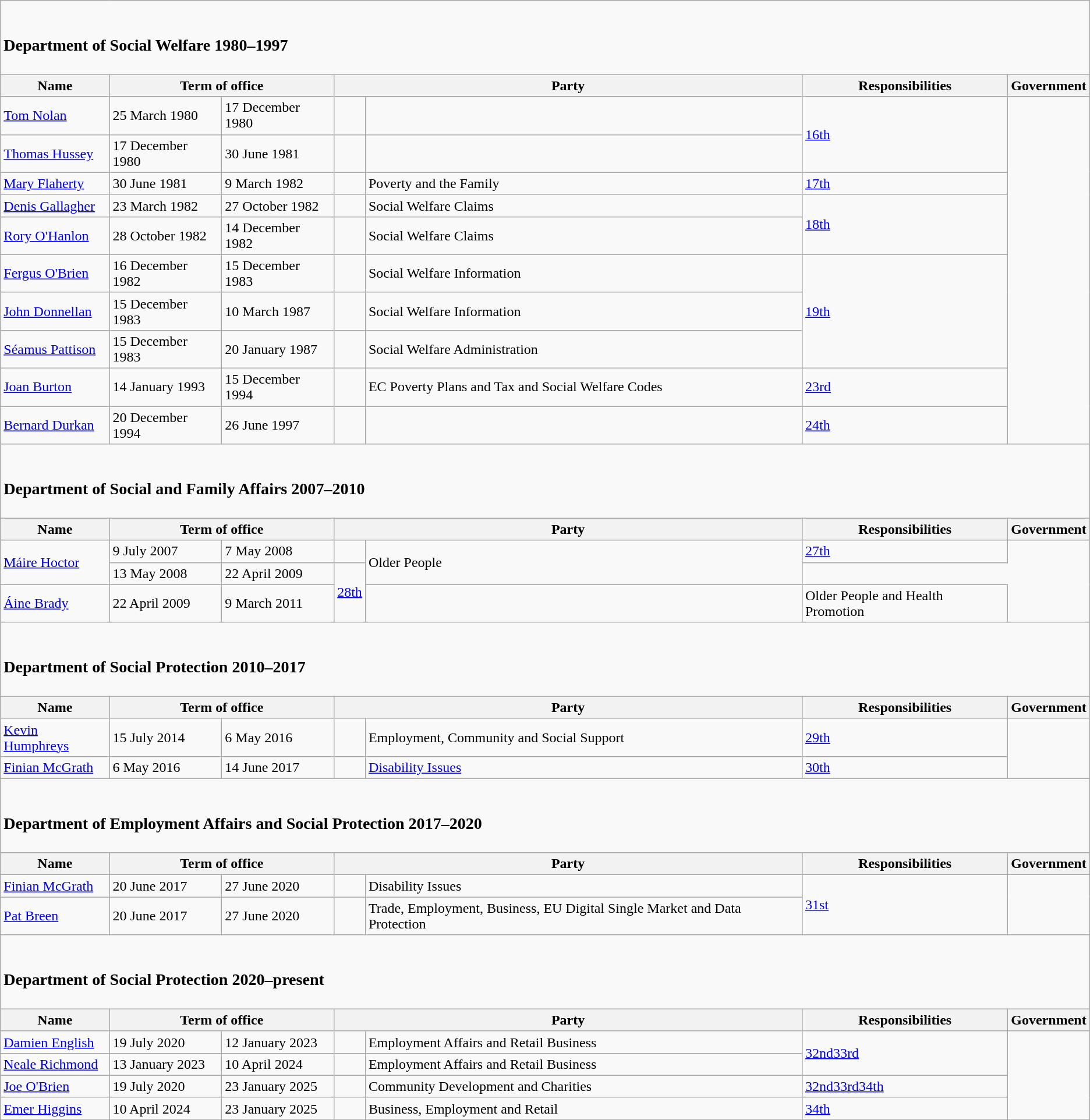<table class="wikitable">
<tr>
<td colspan=7><br><h3>Department of Social Welfare 1980–1997</h3></td>
</tr>
<tr>
<th>Name</th>
<th colspan=2>Term of office</th>
<th colspan=2>Party</th>
<th>Responsibilities</th>
<th>Government</th>
</tr>
<tr>
<td><a href='#'>Tom Nolan</a></td>
<td>25 March 1980</td>
<td>17 December 1980</td>
<td></td>
<td></td>
<td rowspan=2><a href='#'>16th</a></td>
</tr>
<tr>
<td><a href='#'>Thomas Hussey</a></td>
<td>17 December 1980</td>
<td>30 June 1981</td>
<td></td>
<td></td>
</tr>
<tr>
<td><a href='#'>Mary Flaherty</a></td>
<td>30 June 1981</td>
<td>9 March 1982</td>
<td></td>
<td>Poverty and the Family</td>
<td><a href='#'>17th</a></td>
</tr>
<tr>
<td><a href='#'>Denis Gallagher</a></td>
<td>23 March 1982</td>
<td>27 October 1982</td>
<td></td>
<td>Social Welfare Claims</td>
<td rowspan=2><a href='#'>18th</a></td>
</tr>
<tr>
<td><a href='#'>Rory O'Hanlon</a></td>
<td>28 October 1982</td>
<td>14 December 1982</td>
<td></td>
<td>Social Welfare Claims</td>
</tr>
<tr>
<td><a href='#'>Fergus O'Brien</a></td>
<td>16 December 1982</td>
<td>15 December 1983</td>
<td></td>
<td>Social Welfare Information</td>
<td rowspan=3><a href='#'>19th</a></td>
</tr>
<tr>
<td><a href='#'>John Donnellan</a></td>
<td>15 December 1983</td>
<td>10 March 1987</td>
<td></td>
<td>Social Welfare Information</td>
</tr>
<tr>
<td><a href='#'>Séamus Pattison</a></td>
<td>15 December 1983</td>
<td>20 January 1987</td>
<td></td>
<td>Social Welfare Administration</td>
</tr>
<tr>
<td><a href='#'>Joan Burton</a></td>
<td>14 January 1993</td>
<td>15 December 1994</td>
<td></td>
<td>EC Poverty Plans and Tax and Social Welfare Codes</td>
<td><a href='#'>23rd</a></td>
</tr>
<tr>
<td><a href='#'>Bernard Durkan</a></td>
<td>20 December 1994</td>
<td>26 June 1997</td>
<td></td>
<td></td>
<td><a href='#'>24th</a></td>
</tr>
<tr>
<td colspan=7><br><h3>Department of Social and Family Affairs 2007–2010</h3></td>
</tr>
<tr>
<th>Name</th>
<th colspan=2>Term of office</th>
<th colspan=2>Party</th>
<th>Responsibilities</th>
<th>Government</th>
</tr>
<tr>
<td rowspan=2><a href='#'>Máire Hoctor</a></td>
<td>9 July 2007</td>
<td>7 May 2008</td>
<td></td>
<td rowspan=2>Older People</td>
<td><a href='#'>27th</a></td>
</tr>
<tr>
<td>13 May 2008</td>
<td>22 April 2009</td>
<td rowspan=2><a href='#'>28th</a></td>
</tr>
<tr>
<td><a href='#'>Áine Brady</a></td>
<td>22 April 2009</td>
<td>9 March 2011</td>
<td></td>
<td>Older People and Health Promotion</td>
</tr>
<tr>
<td colspan=7><br><h3>Department of Social Protection 2010–2017</h3></td>
</tr>
<tr>
<th>Name</th>
<th colspan=2>Term of office</th>
<th colspan=2>Party</th>
<th>Responsibilities</th>
<th>Government</th>
</tr>
<tr>
<td><a href='#'>Kevin Humphreys</a></td>
<td>15 July 2014</td>
<td>6 May 2016</td>
<td></td>
<td>Employment, Community and Social Support</td>
<td><a href='#'>29th</a></td>
</tr>
<tr>
<td><a href='#'>Finian McGrath</a></td>
<td>6 May 2016</td>
<td>14 June 2017</td>
<td></td>
<td><a href='#'>Disability Issues</a></td>
<td><a href='#'>30th</a></td>
</tr>
<tr>
<td colspan=7><br><h3>Department of Employment Affairs and Social Protection 2017–2020</h3></td>
</tr>
<tr>
<th>Name</th>
<th colspan=2>Term of office</th>
<th colspan=2>Party</th>
<th>Responsibilities</th>
<th>Government</th>
</tr>
<tr>
<td><a href='#'>Finian McGrath</a></td>
<td>20 June 2017</td>
<td>27 June 2020</td>
<td></td>
<td>Disability Issues</td>
<td rowspan=2><a href='#'>31st</a></td>
</tr>
<tr>
<td><a href='#'>Pat Breen</a></td>
<td>20 June 2017</td>
<td>27 June 2020</td>
<td></td>
<td>Trade, Employment, Business, EU Digital Single Market and Data Protection</td>
</tr>
<tr>
<td colspan=7><br><h3>Department of Social Protection 2020–present</h3></td>
</tr>
<tr>
<th>Name</th>
<th colspan=2>Term of office</th>
<th colspan=2>Party</th>
<th>Responsibilities</th>
<th>Government</th>
</tr>
<tr>
<td><a href='#'>Damien English</a></td>
<td>19 July 2020</td>
<td>12 January 2023</td>
<td></td>
<td>Employment Affairs and Retail Business</td>
<td rowspan=2><a href='#'>32nd</a><a href='#'>33rd</a></td>
</tr>
<tr>
<td><a href='#'>Neale Richmond</a></td>
<td>13 January 2023</td>
<td>10 April 2024</td>
<td></td>
<td>Employment Affairs and Retail Business</td>
</tr>
<tr>
<td><a href='#'>Joe O'Brien</a></td>
<td>19 July 2020</td>
<td>23 January 2025</td>
<td></td>
<td>Community Development and Charities</td>
<td><a href='#'>32nd</a><a href='#'>33rd</a><a href='#'>34th</a></td>
</tr>
<tr>
<td><a href='#'>Emer Higgins</a></td>
<td>10 April 2024</td>
<td>23 January 2025</td>
<td></td>
<td>Business, Employment and Retail</td>
<td><a href='#'>34th</a></td>
</tr>
</table>
